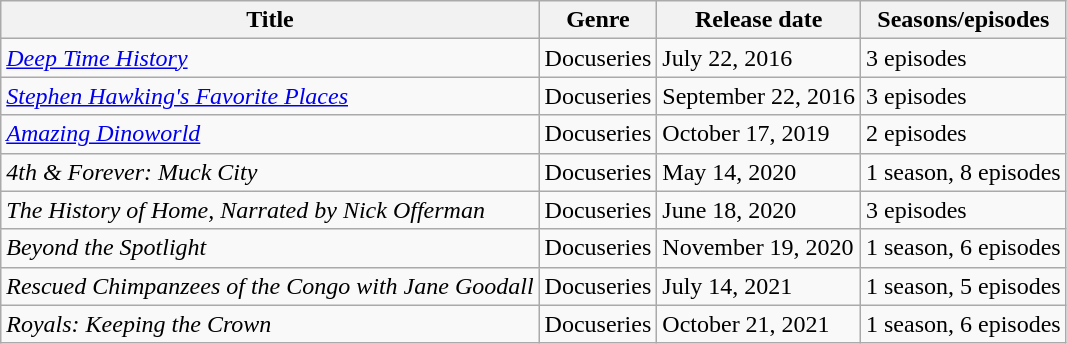<table class="wikitable sortable">
<tr>
<th>Title</th>
<th>Genre</th>
<th>Release date</th>
<th>Seasons/episodes</th>
</tr>
<tr>
<td><em><a href='#'>Deep Time History</a></em></td>
<td>Docuseries</td>
<td>July 22, 2016</td>
<td>3 episodes</td>
</tr>
<tr>
<td><em><a href='#'>Stephen Hawking's Favorite Places</a></em></td>
<td>Docuseries</td>
<td>September 22, 2016</td>
<td>3 episodes</td>
</tr>
<tr>
<td><em><a href='#'>Amazing Dinoworld</a></em></td>
<td>Docuseries</td>
<td>October 17, 2019</td>
<td>2 episodes</td>
</tr>
<tr>
<td><em>4th & Forever: Muck City</em></td>
<td>Docuseries</td>
<td>May 14, 2020</td>
<td>1 season, 8 episodes</td>
</tr>
<tr>
<td><em>The History of Home, Narrated by Nick Offerman</em></td>
<td>Docuseries</td>
<td>June 18, 2020</td>
<td>3 episodes</td>
</tr>
<tr>
<td><em>Beyond the Spotlight</em></td>
<td>Docuseries</td>
<td>November 19, 2020</td>
<td>1 season, 6 episodes</td>
</tr>
<tr>
<td><em>Rescued Chimpanzees of the Congo with Jane Goodall</em></td>
<td>Docuseries</td>
<td>July 14, 2021</td>
<td>1 season, 5 episodes</td>
</tr>
<tr>
<td><em>Royals: Keeping the Crown</em></td>
<td>Docuseries</td>
<td>October 21, 2021</td>
<td>1 season, 6 episodes</td>
</tr>
</table>
